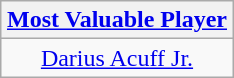<table class=wikitable style="text-align:center; margin:auto">
<tr>
<th><a href='#'>Most Valuable Player</a></th>
</tr>
<tr>
<td> <a href='#'>Darius Acuff Jr.</a></td>
</tr>
</table>
